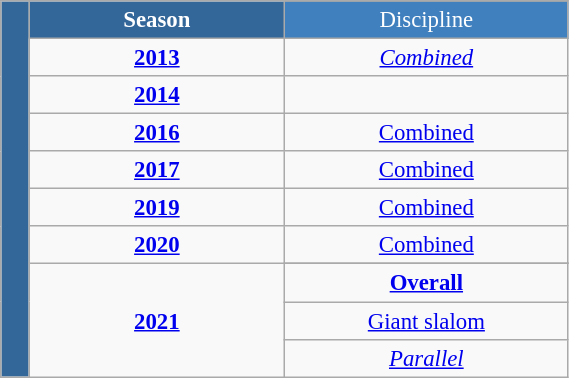<table class="wikitable"  style="font-size:95%; text-align:center; border:gray solid 1px; width:30%;">
<tr style="background:#369; color:white;">
<td rowspan="14" style="width:1%;"></td>
<td rowspan="2" style="width:10%;"><strong>Season</strong></td>
</tr>
<tr style="background:#4180be; color:white;">
<td style="width:10%;">Discipline</td>
</tr>
<tr>
<td><strong><a href='#'>2013</a></strong></td>
<td><a href='#'><em>Combined</em></a> </td>
</tr>
<tr>
<td><strong><a href='#'>2014</a></strong></td>
<td></td>
</tr>
<tr>
<td><strong><a href='#'>2016</a></strong></td>
<td><a href='#'>Combined</a></td>
</tr>
<tr>
<td><strong><a href='#'>2017</a></strong></td>
<td><a href='#'>Combined</a></td>
</tr>
<tr>
<td><strong><a href='#'>2019</a></strong></td>
<td><a href='#'>Combined</a></td>
</tr>
<tr>
<td><strong><a href='#'>2020</a></strong></td>
<td><a href='#'>Combined</a></td>
</tr>
<tr>
<td rowspan=4><strong><a href='#'>2021</a></strong></td>
</tr>
<tr>
<td><strong><a href='#'>Overall</a></strong></td>
</tr>
<tr>
<td><a href='#'>Giant slalom</a></td>
</tr>
<tr>
<td><a href='#'><em>Parallel</em></a> </td>
</tr>
</table>
